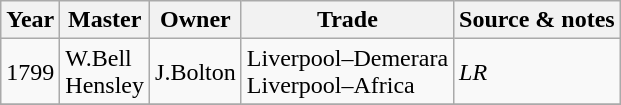<table class=" wikitable">
<tr>
<th>Year</th>
<th>Master</th>
<th>Owner</th>
<th>Trade</th>
<th>Source & notes</th>
</tr>
<tr>
<td>1799</td>
<td>W.Bell<br>Hensley</td>
<td>J.Bolton</td>
<td>Liverpool–Demerara<br>Liverpool–Africa</td>
<td><em>LR</em></td>
</tr>
<tr>
</tr>
</table>
